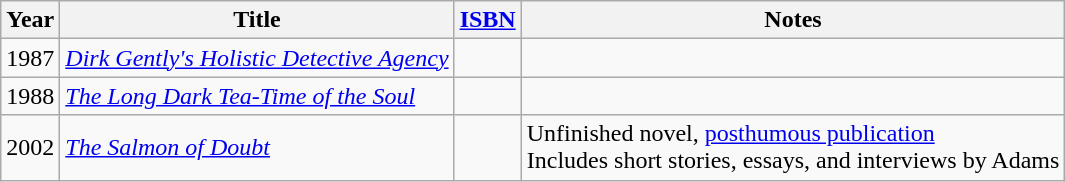<table class="wikitable">
<tr>
<th>Year</th>
<th>Title</th>
<th><a href='#'>ISBN</a></th>
<th>Notes</th>
</tr>
<tr>
<td>1987</td>
<td><em><a href='#'>Dirk Gently's Holistic Detective Agency</a></em></td>
<td></td>
<td></td>
</tr>
<tr>
<td>1988</td>
<td><em><a href='#'>The Long Dark Tea-Time of the Soul</a></em></td>
<td></td>
<td></td>
</tr>
<tr>
<td>2002</td>
<td><em><a href='#'>The Salmon of Doubt</a></em></td>
<td></td>
<td>Unfinished novel, <a href='#'>posthumous publication</a><br>Includes short stories, essays, and interviews by Adams</td>
</tr>
</table>
